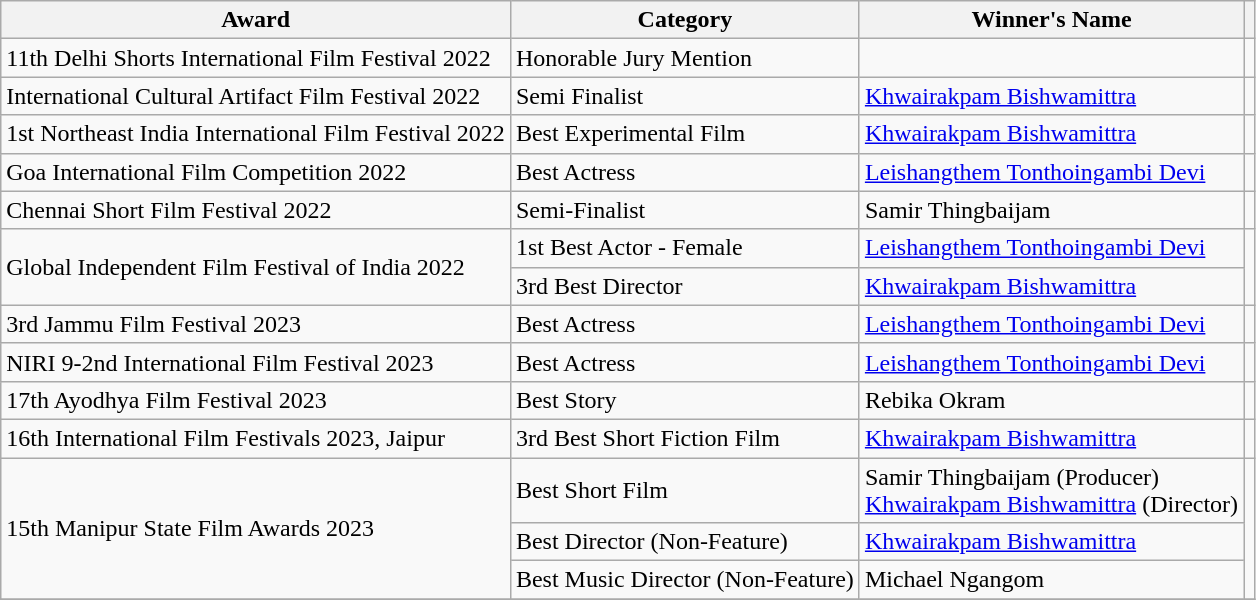<table class="wikitable sortable">
<tr>
<th>Award</th>
<th>Category</th>
<th>Winner's Name</th>
<th></th>
</tr>
<tr>
<td>11th Delhi Shorts International Film Festival 2022</td>
<td>Honorable Jury Mention</td>
<td></td>
<td></td>
</tr>
<tr>
<td>International Cultural Artifact Film Festival 2022</td>
<td>Semi Finalist</td>
<td><a href='#'>Khwairakpam Bishwamittra</a></td>
<td></td>
</tr>
<tr>
<td>1st Northeast India International Film Festival 2022</td>
<td>Best Experimental Film</td>
<td><a href='#'>Khwairakpam Bishwamittra</a></td>
<td></td>
</tr>
<tr>
<td>Goa International Film Competition 2022</td>
<td>Best Actress</td>
<td><a href='#'>Leishangthem Tonthoingambi Devi</a></td>
<td></td>
</tr>
<tr>
<td>Chennai Short Film Festival 2022</td>
<td>Semi-Finalist</td>
<td>Samir Thingbaijam</td>
<td></td>
</tr>
<tr>
<td rowspan="2">Global Independent Film Festival of India 2022</td>
<td>1st Best Actor - Female</td>
<td><a href='#'>Leishangthem Tonthoingambi Devi</a></td>
<td rowspan="2"></td>
</tr>
<tr>
<td>3rd Best Director</td>
<td><a href='#'>Khwairakpam Bishwamittra</a></td>
</tr>
<tr>
<td>3rd Jammu Film Festival 2023</td>
<td>Best Actress</td>
<td><a href='#'>Leishangthem Tonthoingambi Devi</a></td>
<td></td>
</tr>
<tr>
<td>NIRI 9-2nd International Film Festival 2023</td>
<td>Best Actress</td>
<td><a href='#'>Leishangthem Tonthoingambi Devi</a></td>
<td></td>
</tr>
<tr>
<td>17th Ayodhya Film Festival 2023</td>
<td>Best Story</td>
<td>Rebika Okram</td>
<td></td>
</tr>
<tr>
<td>16th International Film Festivals 2023, Jaipur</td>
<td>3rd Best Short Fiction Film</td>
<td><a href='#'>Khwairakpam Bishwamittra</a></td>
<td></td>
</tr>
<tr>
<td rowspan="3">15th Manipur State Film Awards 2023</td>
<td>Best Short Film</td>
<td>Samir Thingbaijam (Producer)<br><a href='#'>Khwairakpam Bishwamittra</a> (Director)</td>
<td rowspan="3"></td>
</tr>
<tr>
<td>Best Director (Non-Feature)</td>
<td><a href='#'>Khwairakpam Bishwamittra</a></td>
</tr>
<tr>
<td>Best Music Director (Non-Feature)</td>
<td>Michael Ngangom</td>
</tr>
<tr>
</tr>
</table>
